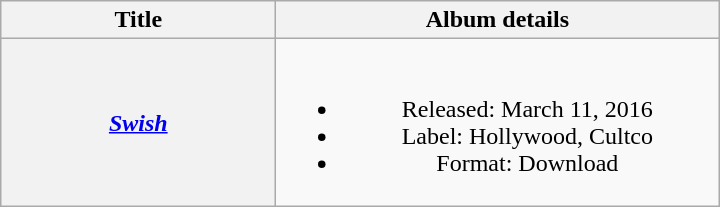<table class="wikitable plainrowheaders" style="text-align:center;">
<tr>
<th scope="col" style="width:11em;">Title</th>
<th scope="col" style="width:18em;">Album details</th>
</tr>
<tr>
<th scope="row"><em><a href='#'>Swish</a></em></th>
<td><br><ul><li>Released: March 11, 2016</li><li>Label: Hollywood, Cultco</li><li>Format: Download</li></ul></td>
</tr>
</table>
